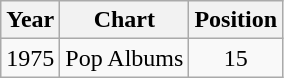<table class="wikitable">
<tr>
<th>Year</th>
<th>Chart</th>
<th>Position</th>
</tr>
<tr>
<td>1975</td>
<td>Pop Albums</td>
<td align="center">15</td>
</tr>
</table>
